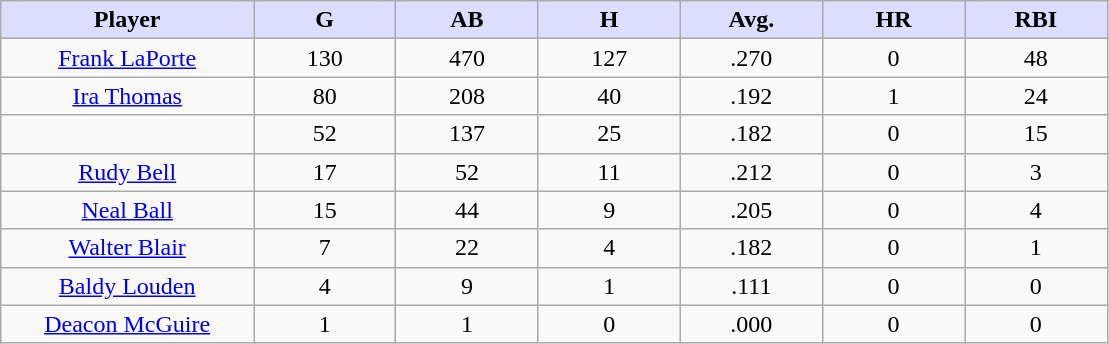<table class="wikitable sortable">
<tr>
<th style="background:#ddf; width:16%;">Player</th>
<th style="background:#ddf; width:9%;">G</th>
<th style="background:#ddf; width:9%;">AB</th>
<th style="background:#ddf; width:9%;">H</th>
<th style="background:#ddf; width:9%;">Avg.</th>
<th style="background:#ddf; width:9%;">HR</th>
<th style="background:#ddf; width:9%;">RBI</th>
</tr>
<tr style="text-align:center;">
<td><a href='#'>Frank LaPorte</a></td>
<td>130</td>
<td>470</td>
<td>127</td>
<td>.270</td>
<td>0</td>
<td>48</td>
</tr>
<tr align="center">
<td><a href='#'>Ira Thomas</a></td>
<td>80</td>
<td>208</td>
<td>40</td>
<td>.192</td>
<td>1</td>
<td>24</td>
</tr>
<tr align="center">
<td></td>
<td>52</td>
<td>137</td>
<td>25</td>
<td>.182</td>
<td>0</td>
<td>15</td>
</tr>
<tr align="center">
<td><a href='#'>Rudy Bell</a></td>
<td>17</td>
<td>52</td>
<td>11</td>
<td>.212</td>
<td>0</td>
<td>3</td>
</tr>
<tr align="center">
<td><a href='#'>Neal Ball</a></td>
<td>15</td>
<td>44</td>
<td>9</td>
<td>.205</td>
<td>0</td>
<td>4</td>
</tr>
<tr align="center">
<td><a href='#'>Walter Blair</a></td>
<td>7</td>
<td>22</td>
<td>4</td>
<td>.182</td>
<td>0</td>
<td>1</td>
</tr>
<tr align="center">
<td><a href='#'>Baldy Louden</a></td>
<td>4</td>
<td>9</td>
<td>1</td>
<td>.111</td>
<td>0</td>
<td>0</td>
</tr>
<tr align="center">
<td><a href='#'>Deacon McGuire</a></td>
<td>1</td>
<td>1</td>
<td>0</td>
<td>.000</td>
<td>0</td>
<td>0</td>
</tr>
</table>
